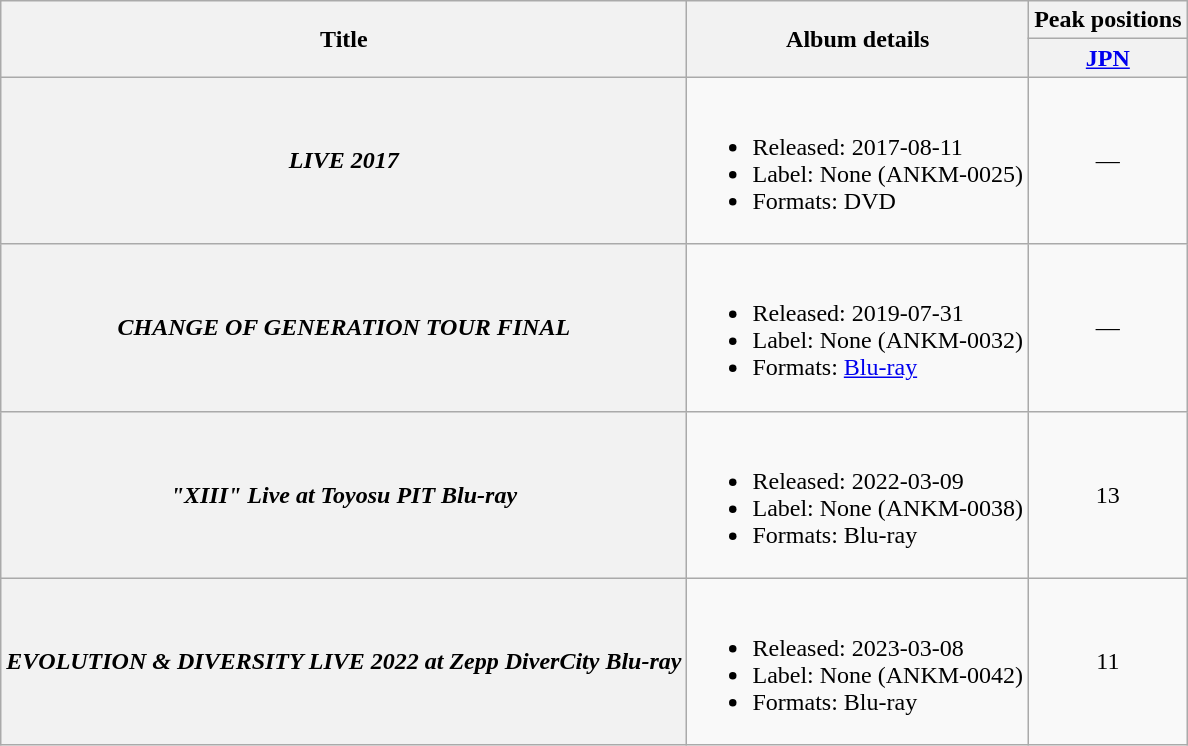<table class="wikitable plainrowheaders">
<tr>
<th scope="col" rowspan="2">Title</th>
<th scope="col" rowspan="2">Album details</th>
<th scope="col" colspan="1">Peak positions</th>
</tr>
<tr>
<th scope="col"><a href='#'>JPN</a><br></th>
</tr>
<tr>
<th scope="row"><em>LIVE 2017</em></th>
<td><br><ul><li>Released: 2017-08-11</li><li>Label: None (ANKM-0025)</li><li>Formats: DVD</li></ul></td>
<td align="center">—</td>
</tr>
<tr>
<th scope="row"><em>CHANGE OF GENERATION TOUR FINAL</em></th>
<td><br><ul><li>Released: 2019-07-31</li><li>Label: None (ANKM-0032)</li><li>Formats: <a href='#'>Blu-ray</a></li></ul></td>
<td align="center">—</td>
</tr>
<tr>
<th scope="row"><em>"XIII" Live at Toyosu PIT Blu-ray</em></th>
<td><br><ul><li>Released: 2022-03-09</li><li>Label: None (ANKM-0038)</li><li>Formats: Blu-ray</li></ul></td>
<td align="center">13</td>
</tr>
<tr>
<th scope="row"><em>EVOLUTION & DIVERSITY LIVE 2022 at Zepp DiverCity Blu-ray</em></th>
<td><br><ul><li>Released: 2023-03-08</li><li>Label: None (ANKM-0042)</li><li>Formats: Blu-ray</li></ul></td>
<td align="center">11</td>
</tr>
</table>
